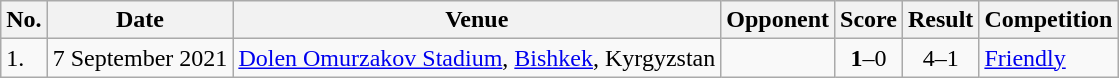<table class="wikitable" border="1">
<tr>
<th>No.</th>
<th>Date</th>
<th>Venue</th>
<th>Opponent</th>
<th>Score</th>
<th>Result</th>
<th>Competition</th>
</tr>
<tr>
<td>1.</td>
<td>7 September 2021</td>
<td><a href='#'>Dolen Omurzakov Stadium</a>, <a href='#'>Bishkek</a>, Kyrgyzstan</td>
<td></td>
<td align=center><strong>1</strong>–0</td>
<td align=center>4–1</td>
<td><a href='#'>Friendly</a></td>
</tr>
</table>
